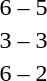<table style="text-align:center">
<tr>
<th width=200></th>
<th width=100></th>
<th width=200></th>
</tr>
<tr>
<td align=right><strong></strong></td>
<td>6 – 5</td>
<td align=left></td>
</tr>
<tr>
<td align=right><strong></strong></td>
<td>3 – 3</td>
<td align=left><strong></strong></td>
</tr>
<tr>
<td align=right><strong></strong></td>
<td>6 – 2</td>
<td align=left></td>
</tr>
</table>
